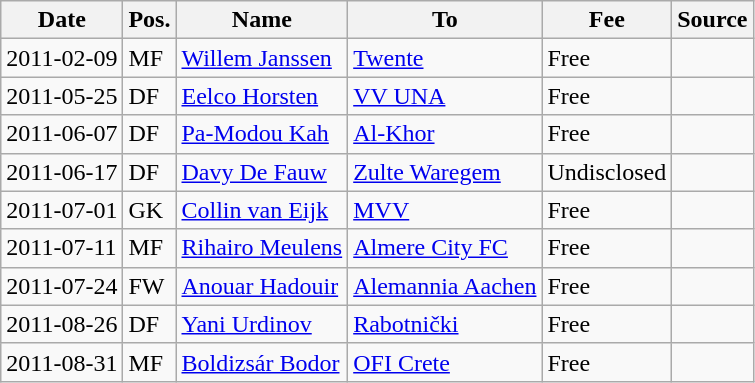<table class="wikitable">
<tr>
<th>Date</th>
<th>Pos.</th>
<th>Name</th>
<th>To</th>
<th>Fee</th>
<th>Source</th>
</tr>
<tr>
<td>2011-02-09</td>
<td>MF</td>
<td> <a href='#'>Willem Janssen</a></td>
<td> <a href='#'>Twente</a></td>
<td>Free</td>
<td align="center"></td>
</tr>
<tr>
<td>2011-05-25</td>
<td>DF</td>
<td> <a href='#'>Eelco Horsten</a></td>
<td> <a href='#'>VV UNA</a></td>
<td>Free</td>
<td align="center"></td>
</tr>
<tr>
<td>2011-06-07</td>
<td>DF</td>
<td> <a href='#'>Pa-Modou Kah</a></td>
<td> <a href='#'>Al-Khor</a></td>
<td>Free</td>
<td align="center"></td>
</tr>
<tr>
<td>2011-06-17</td>
<td>DF</td>
<td> <a href='#'>Davy De Fauw</a></td>
<td> <a href='#'>Zulte Waregem</a></td>
<td>Undisclosed</td>
<td align="center"></td>
</tr>
<tr>
<td>2011-07-01</td>
<td>GK</td>
<td> <a href='#'>Collin van Eijk</a></td>
<td> <a href='#'>MVV</a></td>
<td>Free</td>
<td align="center"></td>
</tr>
<tr>
<td>2011-07-11</td>
<td>MF</td>
<td> <a href='#'>Rihairo Meulens</a></td>
<td> <a href='#'>Almere City FC</a></td>
<td>Free</td>
<td align="center"></td>
</tr>
<tr>
<td>2011-07-24</td>
<td>FW</td>
<td> <a href='#'>Anouar Hadouir</a></td>
<td> <a href='#'>Alemannia Aachen</a></td>
<td>Free</td>
<td align="center"></td>
</tr>
<tr>
<td>2011-08-26</td>
<td>DF</td>
<td> <a href='#'>Yani Urdinov</a></td>
<td> <a href='#'>Rabotnički</a></td>
<td>Free</td>
<td align="center"></td>
</tr>
<tr>
<td>2011-08-31</td>
<td>MF</td>
<td> <a href='#'>Boldizsár Bodor</a></td>
<td> <a href='#'>OFI Crete</a></td>
<td>Free</td>
<td align="center"></td>
</tr>
</table>
